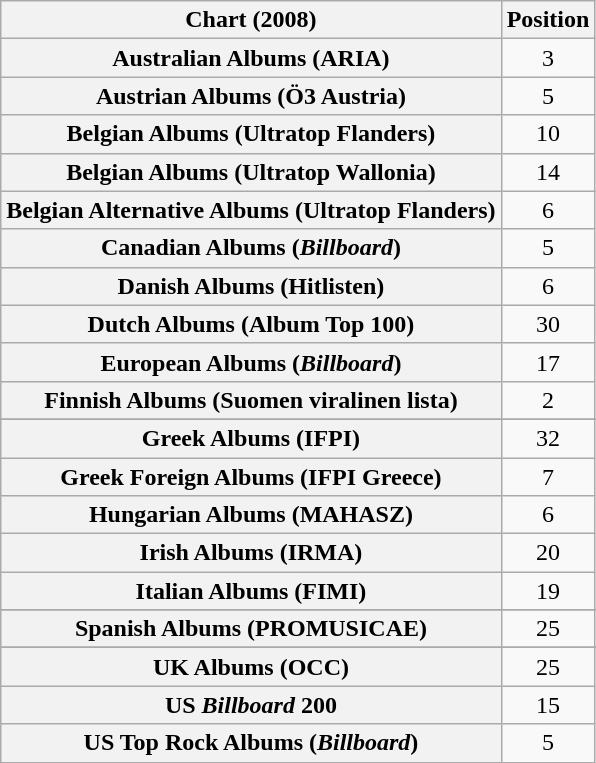<table class="wikitable sortable plainrowheaders" style="text-align:center">
<tr>
<th scope="col">Chart (2008)</th>
<th scope="col">Position</th>
</tr>
<tr>
<th scope="row">Australian Albums (ARIA)</th>
<td>3</td>
</tr>
<tr>
<th scope="row">Austrian Albums (Ö3 Austria)</th>
<td>5</td>
</tr>
<tr>
<th scope="row">Belgian Albums (Ultratop Flanders)</th>
<td>10</td>
</tr>
<tr>
<th scope="row">Belgian Albums (Ultratop Wallonia)</th>
<td>14</td>
</tr>
<tr>
<th scope="row">Belgian Alternative Albums (Ultratop Flanders)</th>
<td>6</td>
</tr>
<tr>
<th scope="row">Canadian Albums (<em>Billboard</em>)</th>
<td>5</td>
</tr>
<tr>
<th scope="row">Danish Albums (Hitlisten)</th>
<td>6</td>
</tr>
<tr>
<th scope="row">Dutch Albums (Album Top 100)</th>
<td>30</td>
</tr>
<tr>
<th scope="row">European Albums (<em>Billboard</em>)</th>
<td>17</td>
</tr>
<tr>
<th scope="row">Finnish Albums (Suomen viralinen lista)</th>
<td>2</td>
</tr>
<tr>
</tr>
<tr>
</tr>
<tr>
<th scope="row">Greek Albums (IFPI)</th>
<td>32</td>
</tr>
<tr>
<th scope="row">Greek Foreign Albums (IFPI Greece)</th>
<td>7</td>
</tr>
<tr>
<th scope="row">Hungarian Albums (MAHASZ)</th>
<td>6</td>
</tr>
<tr>
<th scope="row">Irish Albums (IRMA)</th>
<td>20</td>
</tr>
<tr>
<th scope="row">Italian Albums (FIMI)</th>
<td>19</td>
</tr>
<tr>
</tr>
<tr>
<th scope="row">Spanish Albums (PROMUSICAE)</th>
<td>25</td>
</tr>
<tr>
</tr>
<tr>
</tr>
<tr>
<th scope="row">UK Albums (OCC)</th>
<td>25</td>
</tr>
<tr>
<th scope="row">US <em>Billboard</em> 200</th>
<td>15</td>
</tr>
<tr>
<th scope="row">US Top Rock Albums (<em>Billboard</em>)</th>
<td>5</td>
</tr>
</table>
